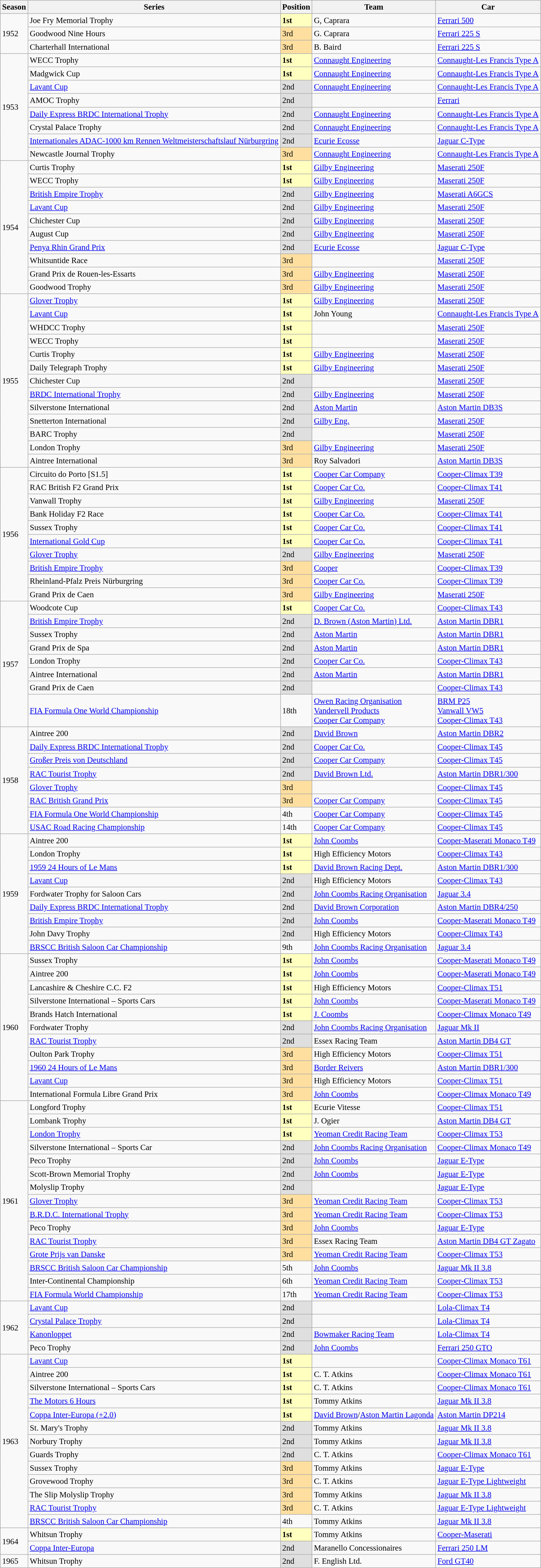<table class="wikitable" style="font-size: 95%;">
<tr>
<th>Season</th>
<th>Series</th>
<th>Position</th>
<th>Team</th>
<th>Car</th>
</tr>
<tr>
<td rowspan="3">1952</td>
<td>Joe Fry Memorial Trophy  </td>
<td style="background:#ffffbf;"><strong>1st</strong></td>
<td>G, Caprara</td>
<td><a href='#'>Ferrari 500</a></td>
</tr>
<tr>
<td>Goodwood Nine Hours </td>
<td style="background:#ffdf9f;">3rd</td>
<td>G. Caprara</td>
<td><a href='#'>Ferrari 225 S</a></td>
</tr>
<tr>
<td>Charterhall International  </td>
<td style="background:#ffdf9f;">3rd</td>
<td>B. Baird</td>
<td><a href='#'>Ferrari 225 S</a></td>
</tr>
<tr>
<td rowspan="8">1953</td>
<td>WECC Trophy </td>
<td style="background:#ffffbf;"><strong>1st</strong></td>
<td><a href='#'>Connaught Engineering</a></td>
<td><a href='#'>Connaught-Les Francis Type A</a></td>
</tr>
<tr>
<td>Madgwick Cup </td>
<td style="background:#ffffbf;"><strong>1st</strong></td>
<td><a href='#'>Connaught Engineering</a></td>
<td><a href='#'>Connaught-Les Francis Type A</a></td>
</tr>
<tr>
<td><a href='#'>Lavant Cup</a></td>
<td style="background:#dfdfdf;">2nd</td>
<td><a href='#'>Connaught Engineering</a></td>
<td><a href='#'>Connaught-Les Francis Type A</a></td>
</tr>
<tr>
<td>AMOC Trophy </td>
<td style="background:#dfdfdf;">2nd</td>
<td></td>
<td><a href='#'>Ferrari</a></td>
</tr>
<tr>
<td><a href='#'>Daily Express BRDC International Trophy</a></td>
<td style="background:#dfdfdf;">2nd</td>
<td><a href='#'>Connaught Engineering</a></td>
<td><a href='#'>Connaught-Les Francis Type A</a></td>
</tr>
<tr>
<td>Crystal Palace Trophy </td>
<td style="background:#dfdfdf;">2nd</td>
<td><a href='#'>Connaught Engineering</a></td>
<td><a href='#'>Connaught-Les Francis Type A</a></td>
</tr>
<tr>
<td><a href='#'>Internationales ADAC-1000 km Rennen Weltmeisterschaftslauf Nürburgring</a></td>
<td style="background:#dfdfdf;">2nd</td>
<td><a href='#'>Ecurie Ecosse</a></td>
<td><a href='#'>Jaguar C-Type</a></td>
</tr>
<tr>
<td>Newcastle Journal Trophy </td>
<td style="background:#ffdf9f;">3rd</td>
<td><a href='#'>Connaught Engineering</a></td>
<td><a href='#'>Connaught-Les Francis Type A</a></td>
</tr>
<tr>
<td rowspan="10">1954</td>
<td>Curtis Trophy </td>
<td style="background:#ffffbf;"><strong>1st</strong></td>
<td><a href='#'>Gilby Engineering</a></td>
<td><a href='#'>Maserati 250F</a></td>
</tr>
<tr>
<td>WECC Trophy </td>
<td style="background:#ffffbf;"><strong>1st</strong></td>
<td><a href='#'>Gilby Engineering</a></td>
<td><a href='#'>Maserati 250F</a></td>
</tr>
<tr>
<td><a href='#'>British Empire Trophy</a></td>
<td style="background:#dfdfdf;">2nd</td>
<td><a href='#'>Gilby Engineering</a></td>
<td><a href='#'>Maserati A6GCS</a></td>
</tr>
<tr>
<td><a href='#'>Lavant Cup</a></td>
<td style="background:#dfdfdf;">2nd</td>
<td><a href='#'>Gilby Engineering</a></td>
<td><a href='#'>Maserati 250F</a></td>
</tr>
<tr>
<td>Chichester Cup </td>
<td style="background:#dfdfdf;">2nd</td>
<td><a href='#'>Gilby Engineering</a></td>
<td><a href='#'>Maserati 250F</a></td>
</tr>
<tr>
<td>August Cup </td>
<td style="background:#dfdfdf;">2nd</td>
<td><a href='#'>Gilby Engineering</a></td>
<td><a href='#'>Maserati 250F</a></td>
</tr>
<tr>
<td><a href='#'>Penya Rhin Grand Prix</a></td>
<td style="background:#dfdfdf;">2nd</td>
<td><a href='#'>Ecurie Ecosse</a></td>
<td><a href='#'>Jaguar C-Type</a></td>
</tr>
<tr>
<td>Whitsuntide Race </td>
<td style="background:#ffdf9f;">3rd</td>
<td></td>
<td><a href='#'>Maserati 250F</a></td>
</tr>
<tr>
<td>Grand Prix de Rouen-les-Essarts </td>
<td style="background:#ffdf9f;">3rd</td>
<td><a href='#'>Gilby Engineering</a></td>
<td><a href='#'>Maserati 250F</a></td>
</tr>
<tr>
<td>Goodwood Trophy </td>
<td style="background:#ffdf9f;">3rd</td>
<td><a href='#'>Gilby Engineering</a></td>
<td><a href='#'>Maserati 250F</a></td>
</tr>
<tr>
<td rowspan="13">1955</td>
<td><a href='#'>Glover Trophy</a>  </td>
<td style="background:#ffffbf;"><strong>1st</strong></td>
<td><a href='#'>Gilby Engineering</a></td>
<td><a href='#'>Maserati 250F</a></td>
</tr>
<tr>
<td><a href='#'>Lavant Cup</a>  </td>
<td style="background:#ffffbf;"><strong>1st</strong></td>
<td>John Young</td>
<td><a href='#'>Connaught-Les Francis Type A</a></td>
</tr>
<tr>
<td>WHDCC Trophy  </td>
<td style="background:#ffffbf;"><strong>1st</strong></td>
<td></td>
<td><a href='#'>Maserati 250F</a></td>
</tr>
<tr>
<td>WECC Trophy  </td>
<td style="background:#ffffbf;"><strong>1st</strong></td>
<td></td>
<td><a href='#'>Maserati 250F</a></td>
</tr>
<tr>
<td>Curtis Trophy  </td>
<td style="background:#ffffbf;"><strong>1st</strong></td>
<td><a href='#'>Gilby Engineering</a></td>
<td><a href='#'>Maserati 250F</a></td>
</tr>
<tr>
<td>Daily Telegraph Trophy  </td>
<td style="background:#ffffbf;"><strong>1st</strong></td>
<td><a href='#'>Gilby Engineering</a></td>
<td><a href='#'>Maserati 250F</a></td>
</tr>
<tr>
<td>Chichester Cup  </td>
<td style="background:#dfdfdf;">2nd</td>
<td></td>
<td><a href='#'>Maserati 250F</a></td>
</tr>
<tr>
<td><a href='#'>BRDC International Trophy</a>  </td>
<td style="background:#dfdfdf;">2nd</td>
<td><a href='#'>Gilby Engineering</a></td>
<td><a href='#'>Maserati 250F</a></td>
</tr>
<tr>
<td>Silverstone International  </td>
<td style="background:#dfdfdf;">2nd</td>
<td><a href='#'>Aston Martin</a></td>
<td><a href='#'>Aston Martin DB3S</a></td>
</tr>
<tr>
<td>Snetterton International  </td>
<td style="background:#dfdfdf;">2nd</td>
<td><a href='#'>Gilby Eng.</a></td>
<td><a href='#'>Maserati 250F</a></td>
</tr>
<tr>
<td>BARC Trophy  </td>
<td style="background:#dfdfdf;">2nd</td>
<td></td>
<td><a href='#'>Maserati 250F</a></td>
</tr>
<tr>
<td>London Trophy  </td>
<td style="background:#ffdf9f;">3rd</td>
<td><a href='#'>Gilby Engineering</a></td>
<td><a href='#'>Maserati 250F</a></td>
</tr>
<tr>
<td>Aintree International  </td>
<td style="background:#ffdf9f;">3rd</td>
<td>Roy Salvadori</td>
<td><a href='#'>Aston Martin DB3S</a></td>
</tr>
<tr>
<td rowspan="10">1956</td>
<td>Circuito do Porto [S1.5]  </td>
<td style="background:#ffffbf;"><strong>1st</strong></td>
<td><a href='#'>Cooper Car Company</a></td>
<td><a href='#'>Cooper-Climax T39</a></td>
</tr>
<tr>
<td>RAC British F2 Grand Prix  </td>
<td style="background:#ffffbf;"><strong>1st</strong></td>
<td><a href='#'>Cooper Car Co.</a></td>
<td><a href='#'>Cooper-Climax T41</a></td>
</tr>
<tr>
<td>Vanwall Trophy  </td>
<td style="background:#ffffbf;"><strong>1st</strong></td>
<td><a href='#'>Gilby Engineering</a></td>
<td><a href='#'>Maserati 250F</a></td>
</tr>
<tr>
<td>Bank Holiday F2 Race  </td>
<td style="background:#ffffbf;"><strong>1st</strong></td>
<td><a href='#'>Cooper Car Co.</a></td>
<td><a href='#'>Cooper-Climax T41</a></td>
</tr>
<tr>
<td>Sussex Trophy  </td>
<td style="background:#ffffbf;"><strong>1st</strong></td>
<td><a href='#'>Cooper Car Co.</a></td>
<td><a href='#'>Cooper-Climax T41</a></td>
</tr>
<tr>
<td><a href='#'>International Gold Cup</a>  </td>
<td style="background:#ffffbf;"><strong>1st</strong></td>
<td><a href='#'>Cooper Car Co.</a></td>
<td><a href='#'>Cooper-Climax T41</a></td>
</tr>
<tr>
<td><a href='#'>Glover Trophy</a>  </td>
<td style="background:#dfdfdf;">2nd</td>
<td><a href='#'>Gilby Engineering</a></td>
<td><a href='#'>Maserati 250F</a></td>
</tr>
<tr>
<td><a href='#'>British Empire Trophy</a>  </td>
<td style="background:#ffdf9f;">3rd</td>
<td><a href='#'>Cooper</a></td>
<td><a href='#'>Cooper-Climax T39</a></td>
</tr>
<tr>
<td>Rheinland-Pfalz Preis Nürburgring  </td>
<td style="background:#ffdf9f;">3rd</td>
<td><a href='#'>Cooper Car Co.</a></td>
<td><a href='#'>Cooper-Climax T39</a></td>
</tr>
<tr>
<td>Grand Prix de Caen  </td>
<td style="background:#ffdf9f;">3rd</td>
<td><a href='#'>Gilby Engineering</a></td>
<td><a href='#'>Maserati 250F</a></td>
</tr>
<tr>
<td rowspan="8">1957</td>
<td>Woodcote Cup  </td>
<td style="background:#ffffbf;"><strong>1st</strong></td>
<td><a href='#'>Cooper Car Co.</a></td>
<td><a href='#'>Cooper-Climax T43</a></td>
</tr>
<tr>
<td><a href='#'>British Empire Trophy</a>  </td>
<td style="background:#dfdfdf;">2nd</td>
<td><a href='#'>D. Brown (Aston Martin) Ltd.</a></td>
<td><a href='#'>Aston Martin DBR1</a></td>
</tr>
<tr>
<td>Sussex Trophy  </td>
<td style="background:#dfdfdf;">2nd</td>
<td><a href='#'>Aston Martin</a></td>
<td><a href='#'>Aston Martin DBR1</a></td>
</tr>
<tr>
<td>Grand Prix de Spa  </td>
<td style="background:#dfdfdf;">2nd</td>
<td><a href='#'>Aston Martin</a></td>
<td><a href='#'>Aston Martin DBR1</a></td>
</tr>
<tr>
<td>London Trophy  </td>
<td style="background:#dfdfdf;">2nd</td>
<td><a href='#'>Cooper Car Co.</a></td>
<td><a href='#'>Cooper-Climax T43</a></td>
</tr>
<tr>
<td>Aintree International  </td>
<td style="background:#dfdfdf;">2nd</td>
<td><a href='#'>Aston Martin</a></td>
<td><a href='#'>Aston Martin DBR1</a></td>
</tr>
<tr>
<td>Grand Prix de Caen  </td>
<td style="background:#dfdfdf;">2nd</td>
<td></td>
<td><a href='#'>Cooper-Climax T43</a></td>
</tr>
<tr>
<td><a href='#'>FIA Formula One World Championship</a>  </td>
<td>18th</td>
<td><a href='#'>Owen Racing Organisation</a><br><a href='#'>Vandervell Products</a><br><a href='#'>Cooper Car Company</a></td>
<td><a href='#'>BRM P25</a><br><a href='#'>Vanwall VW5</a><br><a href='#'>Cooper-Climax T43</a></td>
</tr>
<tr>
<td rowspan="8">1958</td>
<td>Aintree 200  </td>
<td style="background:#dfdfdf;">2nd</td>
<td><a href='#'>David Brown</a></td>
<td><a href='#'>Aston Martin DBR2</a></td>
</tr>
<tr>
<td><a href='#'>Daily Express BRDC International Trophy</a>  </td>
<td style="background:#dfdfdf;">2nd</td>
<td><a href='#'>Cooper Car Co.</a></td>
<td><a href='#'>Cooper-Climax T45</a></td>
</tr>
<tr>
<td><a href='#'>Großer Preis von Deutschland</a>  </td>
<td style="background:#dfdfdf;">2nd</td>
<td><a href='#'>Cooper Car Company</a></td>
<td><a href='#'>Cooper-Climax T45</a></td>
</tr>
<tr>
<td><a href='#'>RAC Tourist Trophy</a>  </td>
<td style="background:#dfdfdf;">2nd</td>
<td><a href='#'>David Brown Ltd.</a></td>
<td><a href='#'>Aston Martin DBR1/300</a></td>
</tr>
<tr>
<td><a href='#'>Glover Trophy</a>  </td>
<td style="background:#ffdf9f;">3rd</td>
<td></td>
<td><a href='#'>Cooper-Climax T45</a></td>
</tr>
<tr>
<td><a href='#'>RAC British Grand Prix</a>  </td>
<td style="background:#ffdf9f;">3rd</td>
<td><a href='#'>Cooper Car Company</a></td>
<td><a href='#'>Cooper-Climax T45</a></td>
</tr>
<tr>
<td><a href='#'>FIA Formula One World Championship</a>  </td>
<td>4th</td>
<td><a href='#'>Cooper Car Company</a></td>
<td><a href='#'>Cooper-Climax T45</a></td>
</tr>
<tr>
<td><a href='#'>USAC Road Racing Championship</a>  </td>
<td>14th</td>
<td><a href='#'>Cooper Car Company</a></td>
<td><a href='#'>Cooper-Climax T45</a></td>
</tr>
<tr>
<td rowspan="9">1959</td>
<td>Aintree 200  </td>
<td style="background:#ffffbf;"><strong>1st</strong></td>
<td><a href='#'>John Coombs</a></td>
<td><a href='#'>Cooper-Maserati Monaco T49</a></td>
</tr>
<tr>
<td>London Trophy  </td>
<td style="background:#ffffbf;"><strong>1st</strong></td>
<td>High Efficiency Motors</td>
<td><a href='#'>Cooper-Climax T43</a></td>
</tr>
<tr>
<td><a href='#'>1959 24 Hours of Le Mans</a>  </td>
<td style="background:#ffffbf;"><strong>1st</strong></td>
<td><a href='#'>David Brown Racing Dept.</a></td>
<td><a href='#'>Aston Martin DBR1/300</a></td>
</tr>
<tr>
<td><a href='#'>Lavant Cup</a>  </td>
<td style="background:#dfdfdf;">2nd</td>
<td>High Efficiency Motors</td>
<td><a href='#'>Cooper-Climax T43</a></td>
</tr>
<tr>
<td>Fordwater Trophy for Saloon Cars  </td>
<td style="background:#dfdfdf;">2nd</td>
<td><a href='#'>John Coombs Racing Organisation</a></td>
<td><a href='#'>Jaguar 3.4</a></td>
</tr>
<tr>
<td><a href='#'>Daily Express BRDC International Trophy</a></td>
<td style="background:#dfdfdf;">2nd</td>
<td><a href='#'>David Brown Corporation</a></td>
<td><a href='#'>Aston Martin DBR4/250</a></td>
</tr>
<tr>
<td><a href='#'>British Empire Trophy</a>  </td>
<td style="background:#dfdfdf;">2nd</td>
<td><a href='#'>John Coombs</a></td>
<td><a href='#'>Cooper-Maserati Monaco T49</a></td>
</tr>
<tr>
<td>John Davy Trophy  </td>
<td style="background:#dfdfdf;">2nd</td>
<td>High Efficiency Motors</td>
<td><a href='#'>Cooper-Climax T43</a></td>
</tr>
<tr>
<td><a href='#'>BRSCC British Saloon Car Championship</a>  </td>
<td>9th</td>
<td><a href='#'>John Coombs Racing Organisation</a></td>
<td><a href='#'>Jaguar 3.4</a></td>
</tr>
<tr>
<td rowspan="11">1960</td>
<td>Sussex Trophy  </td>
<td style="background:#ffffbf;"><strong>1st</strong></td>
<td><a href='#'>John Coombs</a></td>
<td><a href='#'>Cooper-Maserati Monaco T49</a></td>
</tr>
<tr>
<td>Aintree 200  </td>
<td style="background:#ffffbf;"><strong>1st</strong></td>
<td><a href='#'>John Coombs</a></td>
<td><a href='#'>Cooper-Maserati Monaco T49</a></td>
</tr>
<tr>
<td>Lancashire & Cheshire C.C. F2  </td>
<td style="background:#ffffbf;"><strong>1st</strong></td>
<td>High Efficiency Motors</td>
<td><a href='#'>Cooper-Climax T51</a></td>
</tr>
<tr>
<td>Silverstone International – Sports Cars  </td>
<td style="background:#ffffbf;"><strong>1st</strong></td>
<td><a href='#'>John Coombs</a></td>
<td><a href='#'>Cooper-Maserati Monaco T49</a></td>
</tr>
<tr>
<td>Brands Hatch International  </td>
<td style="background:#ffffbf;"><strong>1st</strong></td>
<td><a href='#'>J. Coombs</a></td>
<td><a href='#'>Cooper-Climax Monaco T49</a></td>
</tr>
<tr>
<td>Fordwater Trophy  </td>
<td style="background:#dfdfdf;">2nd</td>
<td><a href='#'>John Coombs Racing Organisation</a></td>
<td><a href='#'>Jaguar Mk II</a></td>
</tr>
<tr>
<td><a href='#'>RAC Tourist Trophy</a>  </td>
<td style="background:#dfdfdf;">2nd</td>
<td>Essex Racing Team</td>
<td><a href='#'>Aston Martin DB4 GT</a></td>
</tr>
<tr>
<td>Oulton Park Trophy  </td>
<td style="background:#ffdf9f;">3rd</td>
<td>High Efficiency Motors</td>
<td><a href='#'>Cooper-Climax T51</a></td>
</tr>
<tr>
<td><a href='#'>1960 24 Hours of Le Mans</a>  </td>
<td style="background:#ffdf9f;">3rd</td>
<td><a href='#'>Border Reivers</a></td>
<td><a href='#'>Aston Martin DBR1/300</a></td>
</tr>
<tr>
<td><a href='#'>Lavant Cup</a>  </td>
<td style="background:#ffdf9f;">3rd</td>
<td>High Efficiency Motors</td>
<td><a href='#'>Cooper-Climax T51</a></td>
</tr>
<tr>
<td>International Formula Libre Grand Prix  </td>
<td style="background:#ffdf9f;">3rd</td>
<td><a href='#'>John Coombs</a></td>
<td><a href='#'>Cooper-Climax Monaco T49</a></td>
</tr>
<tr>
<td rowspan="15">1961</td>
<td>Longford Trophy  </td>
<td style="background:#ffffbf;"><strong>1st</strong></td>
<td>Ecurie Vitesse</td>
<td><a href='#'>Cooper-Climax T51</a></td>
</tr>
<tr>
<td>Lombank Trophy  </td>
<td style="background:#ffffbf;"><strong>1st</strong></td>
<td>J. Ogier</td>
<td><a href='#'>Aston Martin DB4 GT</a></td>
</tr>
<tr>
<td><a href='#'>London Trophy</a>  </td>
<td style="background:#ffffbf;"><strong>1st</strong></td>
<td><a href='#'>Yeoman Credit Racing Team</a></td>
<td><a href='#'>Cooper-Climax T53</a></td>
</tr>
<tr>
<td>Silverstone International – Sports Car  </td>
<td style="background:#dfdfdf;">2nd</td>
<td><a href='#'>John Coombs Racing Organisation</a></td>
<td><a href='#'>Cooper-Climax Monaco T49</a></td>
</tr>
<tr>
<td>Peco Trophy  </td>
<td style="background:#dfdfdf;">2nd</td>
<td><a href='#'>John Coombs</a></td>
<td><a href='#'>Jaguar E-Type</a></td>
</tr>
<tr>
<td>Scott-Brown Memorial Trophy  </td>
<td style="background:#dfdfdf;">2nd</td>
<td><a href='#'>John Coombs</a></td>
<td><a href='#'>Jaguar E-Type</a></td>
</tr>
<tr>
<td>Molyslip Trophy  </td>
<td style="background:#dfdfdf;">2nd</td>
<td></td>
<td><a href='#'>Jaguar E-Type</a></td>
</tr>
<tr>
<td><a href='#'>Glover Trophy</a>  </td>
<td style="background:#ffdf9f;">3rd</td>
<td><a href='#'>Yeoman Credit Racing Team</a></td>
<td><a href='#'>Cooper-Climax T53</a></td>
</tr>
<tr>
<td><a href='#'>B.R.D.C. International Trophy</a>  </td>
<td style="background:#ffdf9f;">3rd</td>
<td><a href='#'>Yeoman Credit Racing Team</a></td>
<td><a href='#'>Cooper-Climax T53</a></td>
</tr>
<tr>
<td>Peco Trophy  </td>
<td style="background:#ffdf9f;">3rd</td>
<td><a href='#'>John Coombs</a></td>
<td><a href='#'>Jaguar E-Type</a></td>
</tr>
<tr>
<td><a href='#'>RAC Tourist Trophy</a>  </td>
<td style="background:#ffdf9f;">3rd</td>
<td>Essex Racing Team</td>
<td><a href='#'>Aston Martin DB4 GT Zagato</a></td>
</tr>
<tr>
<td><a href='#'>Grote Prijs van Danske</a>  </td>
<td style="background:#ffdf9f;">3rd</td>
<td><a href='#'>Yeoman Credit Racing Team</a></td>
<td><a href='#'>Cooper-Climax T53</a></td>
</tr>
<tr>
<td><a href='#'>BRSCC British Saloon Car Championship</a>  </td>
<td>5th</td>
<td><a href='#'>John Coombs</a></td>
<td><a href='#'>Jaguar Mk II 3.8</a></td>
</tr>
<tr>
<td>Inter-Continental Championship  </td>
<td>6th</td>
<td><a href='#'>Yeoman Credit Racing Team</a></td>
<td><a href='#'>Cooper-Climax T53</a></td>
</tr>
<tr>
<td><a href='#'>FIA Formula World Championship</a>  </td>
<td>17th</td>
<td><a href='#'>Yeoman Credit Racing Team</a></td>
<td><a href='#'>Cooper-Climax T53</a></td>
</tr>
<tr>
<td rowspan="4">1962</td>
<td><a href='#'>Lavant Cup</a>  </td>
<td style="background:#dfdfdf;">2nd</td>
<td></td>
<td><a href='#'>Lola-Climax T4</a></td>
</tr>
<tr>
<td><a href='#'>Crystal Palace Trophy</a>  </td>
<td style="background:#dfdfdf;">2nd</td>
<td></td>
<td><a href='#'>Lola-Climax T4</a></td>
</tr>
<tr>
<td><a href='#'>Kanonloppet</a>  </td>
<td style="background:#dfdfdf;">2nd</td>
<td><a href='#'>Bowmaker Racing Team</a></td>
<td><a href='#'>Lola-Climax T4</a></td>
</tr>
<tr>
<td>Peco Trophy  </td>
<td style="background:#dfdfdf;">2nd</td>
<td><a href='#'>John Coombs</a></td>
<td><a href='#'>Ferrari 250 GTO</a></td>
</tr>
<tr>
<td rowspan="13">1963</td>
<td><a href='#'>Lavant Cup</a>  </td>
<td style="background:#ffffbf;"><strong>1st</strong></td>
<td></td>
<td><a href='#'>Cooper-Climax Monaco T61</a></td>
</tr>
<tr>
<td>Aintree 200  </td>
<td style="background:#ffffbf;"><strong>1st</strong></td>
<td>C. T. Atkins</td>
<td><a href='#'>Cooper-Climax Monaco T61</a></td>
</tr>
<tr>
<td>Silverstone International – Sports Cars  </td>
<td style="background:#ffffbf;"><strong>1st</strong></td>
<td>C. T. Atkins</td>
<td><a href='#'>Cooper-Climax Monaco T61</a></td>
</tr>
<tr>
<td><a href='#'>The Motors 6 Hours</a>  </td>
<td style="background:#ffffbf;"><strong>1st</strong></td>
<td>Tommy Atkins</td>
<td><a href='#'>Jaguar Mk II 3.8</a></td>
</tr>
<tr>
<td><a href='#'>Coppa Inter-Europa (+2.0)</a>  </td>
<td style="background:#ffffbf;"><strong>1st</strong></td>
<td><a href='#'>David Brown</a>/<a href='#'>Aston Martin Lagonda</a></td>
<td><a href='#'>Aston Martin DP214</a></td>
</tr>
<tr>
<td>St. Mary's Trophy  </td>
<td style="background:#dfdfdf;">2nd</td>
<td>Tommy Atkins</td>
<td><a href='#'>Jaguar Mk II 3.8</a></td>
</tr>
<tr>
<td>Norbury Trophy  </td>
<td style="background:#dfdfdf;">2nd</td>
<td>Tommy Atkins</td>
<td><a href='#'>Jaguar Mk II 3.8</a></td>
</tr>
<tr>
<td>Guards Trophy  </td>
<td style="background:#dfdfdf;">2nd</td>
<td>C. T. Atkins</td>
<td><a href='#'>Cooper-Climax Monaco T61</a></td>
</tr>
<tr>
<td>Sussex Trophy  </td>
<td style="background:#ffdf9f;">3rd</td>
<td>Tommy Atkins</td>
<td><a href='#'>Jaguar E-Type</a></td>
</tr>
<tr>
<td>Grovewood Trophy  </td>
<td style="background:#ffdf9f;">3rd</td>
<td>C. T. Atkins</td>
<td><a href='#'>Jaguar E-Type Lightweight</a></td>
</tr>
<tr>
<td>The Slip Molyslip Trophy  </td>
<td style="background:#ffdf9f;">3rd</td>
<td>Tommy Atkins</td>
<td><a href='#'>Jaguar Mk II 3.8</a></td>
</tr>
<tr>
<td><a href='#'>RAC Tourist Trophy</a>  </td>
<td style="background:#ffdf9f;">3rd</td>
<td>C. T. Atkins</td>
<td><a href='#'>Jaguar E-Type Lightweight</a></td>
</tr>
<tr>
<td><a href='#'>BRSCC British Saloon Car Championship</a>  </td>
<td>4th</td>
<td>Tommy Atkins</td>
<td><a href='#'>Jaguar Mk II 3.8</a></td>
</tr>
<tr>
<td rowspan="2">1964</td>
<td>Whitsun Trophy  </td>
<td style="background:#ffffbf;"><strong>1st</strong></td>
<td>Tommy Atkins</td>
<td><a href='#'>Cooper-Maserati</a></td>
</tr>
<tr>
<td><a href='#'>Coppa Inter-Europa</a>  </td>
<td style="background:#dfdfdf;">2nd</td>
<td>Maranello Concessionaires</td>
<td><a href='#'>Ferrari 250 LM</a></td>
</tr>
<tr>
<td>1965</td>
<td>Whitsun Trophy  </td>
<td style="background:#dfdfdf;">2nd</td>
<td>F. English Ltd.</td>
<td><a href='#'>Ford GT40</a></td>
</tr>
</table>
